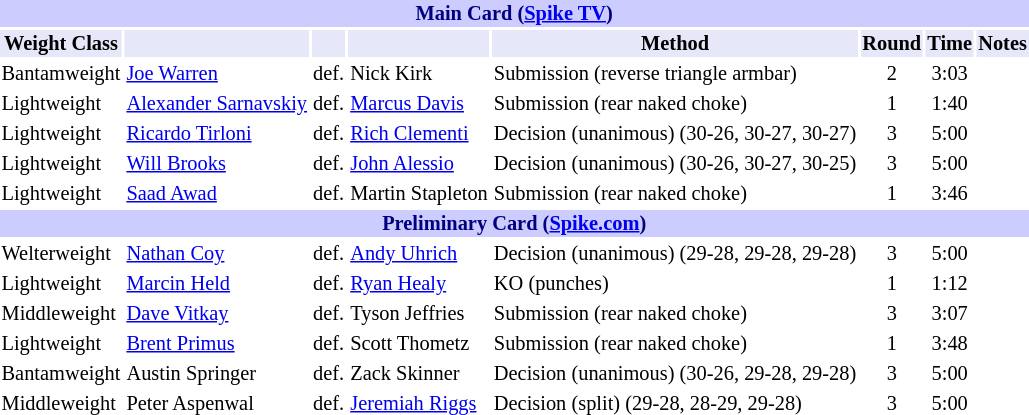<table class="toccolours" style="font-size: 85%;">
<tr>
<th colspan="8" style="background:#ccf; color:navy; text-align:center;"><strong>Main Card (<a href='#'>Spike TV</a>)</strong></th>
</tr>
<tr>
<th style="background:#e6e8fa; color:#000; text-align:center;">Weight Class</th>
<th style="background:#e6e8fa; color:#000; text-align:center;"></th>
<th style="background:#e6e8fa; color:#000; text-align:center;"></th>
<th style="background:#e6e8fa; color:#000; text-align:center;"></th>
<th style="background:#e6e8fa; color:#000; text-align:center;">Method</th>
<th style="background:#e6e8fa; color:#000; text-align:center;">Round</th>
<th style="background:#e6e8fa; color:#000; text-align:center;">Time</th>
<th style="background:#e6e8fa; color:#000; text-align:center;">Notes</th>
</tr>
<tr>
<td>Bantamweight</td>
<td><a href='#'>Joe Warren</a></td>
<td align=center>def.</td>
<td>Nick Kirk</td>
<td>Submission (reverse triangle armbar)</td>
<td align=center>2</td>
<td align=center>3:03</td>
<td></td>
</tr>
<tr>
<td>Lightweight</td>
<td><a href='#'>Alexander Sarnavskiy</a></td>
<td align=center>def.</td>
<td><a href='#'>Marcus Davis</a></td>
<td>Submission (rear naked choke)</td>
<td align=center>1</td>
<td align=center>1:40</td>
<td></td>
</tr>
<tr>
<td>Lightweight</td>
<td><a href='#'>Ricardo Tirloni</a></td>
<td align=center>def.</td>
<td><a href='#'>Rich Clementi</a></td>
<td>Decision (unanimous) (30-26, 30-27, 30-27)</td>
<td align=center>3</td>
<td align=center>5:00</td>
<td></td>
</tr>
<tr>
<td>Lightweight</td>
<td><a href='#'>Will Brooks</a></td>
<td align=center>def.</td>
<td><a href='#'>John Alessio</a></td>
<td>Decision (unanimous) (30-26, 30-27, 30-25)</td>
<td align=center>3</td>
<td align=center>5:00</td>
<td></td>
</tr>
<tr>
<td>Lightweight</td>
<td><a href='#'>Saad Awad</a></td>
<td align=center>def.</td>
<td>Martin Stapleton</td>
<td>Submission (rear naked choke)</td>
<td align=center>1</td>
<td align=center>3:46</td>
<td></td>
</tr>
<tr>
<th colspan="8" style="background:#ccf; color:navy; text-align:center;"><strong>Preliminary Card (<a href='#'>Spike.com</a>)</strong></th>
</tr>
<tr>
<td>Welterweight</td>
<td><a href='#'>Nathan Coy</a></td>
<td align=center>def.</td>
<td><a href='#'>Andy Uhrich</a></td>
<td>Decision (unanimous) (29-28, 29-28, 29-28)</td>
<td align=center>3</td>
<td align=center>5:00</td>
<td></td>
</tr>
<tr>
<td>Lightweight</td>
<td><a href='#'>Marcin Held</a></td>
<td align=center>def.</td>
<td><a href='#'>Ryan Healy</a></td>
<td>KO (punches)</td>
<td align=center>1</td>
<td align=center>1:12</td>
<td></td>
</tr>
<tr>
<td>Middleweight</td>
<td><a href='#'>Dave Vitkay</a></td>
<td align=center>def.</td>
<td>Tyson Jeffries</td>
<td>Submission (rear naked choke)</td>
<td align=center>3</td>
<td align=center>3:07</td>
<td></td>
</tr>
<tr>
<td>Lightweight</td>
<td><a href='#'>Brent Primus</a></td>
<td align=center>def.</td>
<td>Scott Thometz</td>
<td>Submission (rear naked choke)</td>
<td align=center>1</td>
<td align=center>3:48</td>
<td></td>
</tr>
<tr>
<td>Bantamweight</td>
<td>Austin Springer</td>
<td align=center>def.</td>
<td>Zack Skinner</td>
<td>Decision (unanimous) (30-26, 29-28, 29-28)</td>
<td align=center>3</td>
<td align=center>5:00</td>
<td></td>
</tr>
<tr>
<td>Middleweight</td>
<td>Peter Aspenwal</td>
<td align=center>def.</td>
<td><a href='#'>Jeremiah Riggs</a></td>
<td>Decision (split) (29-28, 28-29, 29-28)</td>
<td align=center>3</td>
<td align=center>5:00</td>
</tr>
</table>
